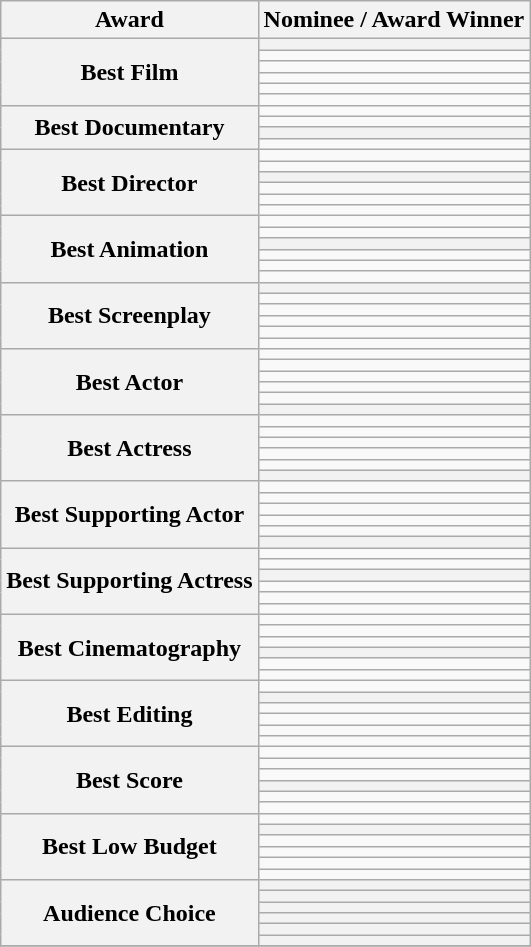<table role="presentation" class="wikitable">
<tr>
<th>Award</th>
<th>Nominee / Award Winner</th>
</tr>
<tr>
<th rowspan="6">Best Film</th>
<th></th>
</tr>
<tr>
<td></td>
</tr>
<tr>
<td></td>
</tr>
<tr>
<td></td>
</tr>
<tr>
<td></td>
</tr>
<tr>
<td></td>
</tr>
<tr>
<th rowspan="4">Best Documentary</th>
<td></td>
</tr>
<tr>
<td></td>
</tr>
<tr>
<th></th>
</tr>
<tr>
<td></td>
</tr>
<tr>
<th rowspan="6">Best Director</th>
<td></td>
</tr>
<tr>
<td></td>
</tr>
<tr>
<th></th>
</tr>
<tr>
<td></td>
</tr>
<tr>
<td></td>
</tr>
<tr>
<td></td>
</tr>
<tr>
<th rowspan="6">Best Animation</th>
<td></td>
</tr>
<tr>
<td></td>
</tr>
<tr>
<th></th>
</tr>
<tr>
<td></td>
</tr>
<tr>
<td></td>
</tr>
<tr>
<td></td>
</tr>
<tr>
<th rowspan="6">Best Screenplay</th>
<th></th>
</tr>
<tr>
<td></td>
</tr>
<tr>
<td></td>
</tr>
<tr>
<td></td>
</tr>
<tr>
<td></td>
</tr>
<tr>
<td></td>
</tr>
<tr>
<th rowspan="6">Best Actor</th>
<td></td>
</tr>
<tr>
<td></td>
</tr>
<tr>
<td></td>
</tr>
<tr>
<td></td>
</tr>
<tr>
<td></td>
</tr>
<tr>
<th></th>
</tr>
<tr>
<th rowspan="6">Best Actress</th>
<td></td>
</tr>
<tr>
<td></td>
</tr>
<tr>
<td></td>
</tr>
<tr>
<td></td>
</tr>
<tr>
<td></td>
</tr>
<tr>
<th></th>
</tr>
<tr>
<th rowspan="6">Best Supporting Actor</th>
<td></td>
</tr>
<tr>
<td></td>
</tr>
<tr>
<td></td>
</tr>
<tr>
<td></td>
</tr>
<tr>
<td></td>
</tr>
<tr>
<th></th>
</tr>
<tr>
<th rowspan="6">Best Supporting Actress</th>
<td></td>
</tr>
<tr>
<td></td>
</tr>
<tr>
<th></th>
</tr>
<tr>
<td></td>
</tr>
<tr>
<td></td>
</tr>
<tr>
<td></td>
</tr>
<tr>
<th rowspan="6">Best Cinematography</th>
<td></td>
</tr>
<tr>
<td></td>
</tr>
<tr>
<td></td>
</tr>
<tr>
<th></th>
</tr>
<tr>
<td></td>
</tr>
<tr>
<td></td>
</tr>
<tr>
<th rowspan="6">Best Editing</th>
<td></td>
</tr>
<tr>
<th></th>
</tr>
<tr>
<td></td>
</tr>
<tr>
<td></td>
</tr>
<tr>
<td></td>
</tr>
<tr>
<td></td>
</tr>
<tr>
<th rowspan="6">Best Score</th>
<td></td>
</tr>
<tr>
<td></td>
</tr>
<tr>
<td></td>
</tr>
<tr>
<th></th>
</tr>
<tr>
<td></td>
</tr>
<tr>
<td></td>
</tr>
<tr>
<th rowspan="6">Best Low Budget</th>
<td></td>
</tr>
<tr>
<th></th>
</tr>
<tr>
<td></td>
</tr>
<tr>
<td></td>
</tr>
<tr>
<td></td>
</tr>
<tr>
<td></td>
</tr>
<tr>
<th rowspan="6">Audience Choice</th>
<th></th>
</tr>
<tr>
<th></th>
</tr>
<tr>
<th></th>
</tr>
<tr>
<th></th>
</tr>
<tr>
<th></th>
</tr>
<tr>
<th></th>
</tr>
<tr>
</tr>
</table>
